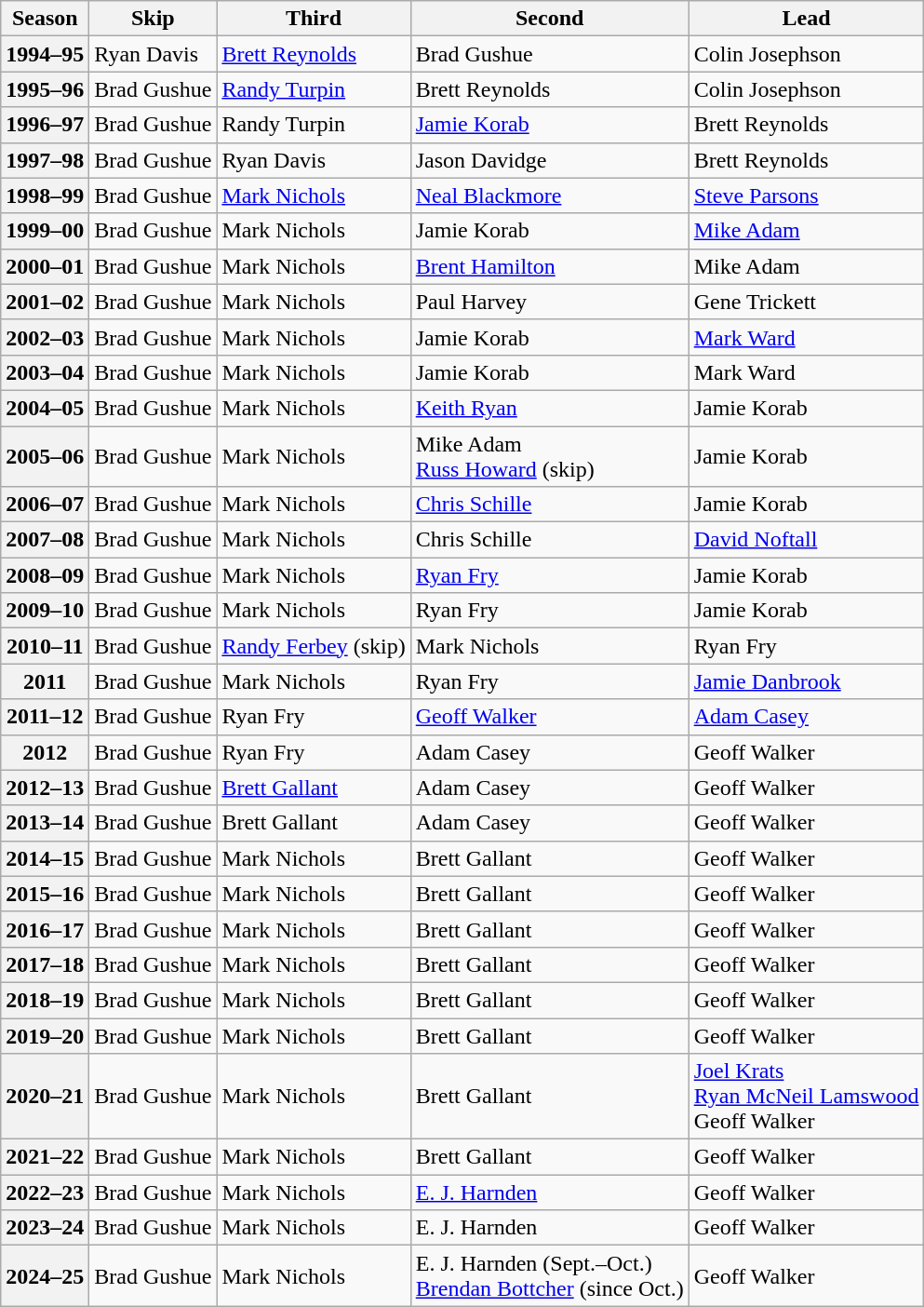<table class="wikitable">
<tr>
<th scope="col">Season</th>
<th scope="col">Skip</th>
<th scope="col">Third</th>
<th scope="col">Second</th>
<th scope="col">Lead</th>
</tr>
<tr>
<th scope="row">1994–95</th>
<td>Ryan Davis</td>
<td><a href='#'>Brett Reynolds</a></td>
<td>Brad Gushue</td>
<td>Colin Josephson</td>
</tr>
<tr>
<th scope="row">1995–96</th>
<td>Brad Gushue</td>
<td><a href='#'>Randy Turpin</a></td>
<td>Brett Reynolds</td>
<td>Colin Josephson</td>
</tr>
<tr>
<th scope="row">1996–97</th>
<td>Brad Gushue</td>
<td>Randy Turpin</td>
<td><a href='#'>Jamie Korab</a></td>
<td>Brett Reynolds</td>
</tr>
<tr>
<th scope="row">1997–98</th>
<td>Brad Gushue</td>
<td>Ryan Davis</td>
<td>Jason Davidge</td>
<td>Brett Reynolds</td>
</tr>
<tr>
<th scope="row">1998–99</th>
<td>Brad Gushue</td>
<td><a href='#'>Mark Nichols</a></td>
<td><a href='#'>Neal Blackmore</a></td>
<td><a href='#'>Steve Parsons</a></td>
</tr>
<tr>
<th scope="row">1999–00</th>
<td>Brad Gushue</td>
<td>Mark Nichols</td>
<td>Jamie Korab</td>
<td><a href='#'>Mike Adam</a></td>
</tr>
<tr>
<th scope="row">2000–01</th>
<td>Brad Gushue</td>
<td>Mark Nichols</td>
<td><a href='#'>Brent Hamilton</a></td>
<td>Mike Adam</td>
</tr>
<tr>
<th scope="row">2001–02</th>
<td>Brad Gushue</td>
<td>Mark Nichols</td>
<td>Paul Harvey</td>
<td>Gene Trickett</td>
</tr>
<tr>
<th scope="row">2002–03</th>
<td>Brad Gushue</td>
<td>Mark Nichols</td>
<td>Jamie Korab</td>
<td><a href='#'>Mark Ward</a></td>
</tr>
<tr>
<th scope="row">2003–04</th>
<td>Brad Gushue</td>
<td>Mark Nichols</td>
<td>Jamie Korab</td>
<td>Mark Ward</td>
</tr>
<tr>
<th scope="row">2004–05</th>
<td>Brad Gushue</td>
<td>Mark Nichols</td>
<td><a href='#'>Keith Ryan</a></td>
<td>Jamie Korab</td>
</tr>
<tr>
<th scope="row">2005–06</th>
<td>Brad Gushue</td>
<td>Mark Nichols</td>
<td>Mike Adam <br> <a href='#'>Russ Howard</a> (skip)</td>
<td>Jamie Korab</td>
</tr>
<tr>
<th scope="row">2006–07</th>
<td>Brad Gushue</td>
<td>Mark Nichols</td>
<td><a href='#'>Chris Schille</a></td>
<td>Jamie Korab</td>
</tr>
<tr>
<th scope="row">2007–08</th>
<td>Brad Gushue</td>
<td>Mark Nichols</td>
<td>Chris Schille</td>
<td><a href='#'>David Noftall</a></td>
</tr>
<tr>
<th scope="row">2008–09</th>
<td>Brad Gushue</td>
<td>Mark Nichols</td>
<td><a href='#'>Ryan Fry</a></td>
<td>Jamie Korab</td>
</tr>
<tr>
<th scope="row">2009–10</th>
<td>Brad Gushue</td>
<td>Mark Nichols</td>
<td>Ryan Fry</td>
<td>Jamie Korab</td>
</tr>
<tr>
<th scope="row">2010–11</th>
<td>Brad Gushue</td>
<td><a href='#'>Randy Ferbey</a> (skip)</td>
<td>Mark Nichols</td>
<td>Ryan Fry</td>
</tr>
<tr>
<th scope="row">2011</th>
<td>Brad Gushue</td>
<td>Mark Nichols</td>
<td>Ryan Fry</td>
<td><a href='#'>Jamie Danbrook</a></td>
</tr>
<tr>
<th scope="row">2011–12</th>
<td>Brad Gushue</td>
<td>Ryan Fry</td>
<td><a href='#'>Geoff Walker</a></td>
<td><a href='#'>Adam Casey</a></td>
</tr>
<tr>
<th scope="row">2012</th>
<td>Brad Gushue</td>
<td>Ryan Fry</td>
<td>Adam Casey</td>
<td>Geoff Walker</td>
</tr>
<tr>
<th scope="row">2012–13</th>
<td>Brad Gushue</td>
<td><a href='#'>Brett Gallant</a></td>
<td>Adam Casey</td>
<td>Geoff Walker</td>
</tr>
<tr>
<th scope="row">2013–14</th>
<td>Brad Gushue</td>
<td>Brett Gallant</td>
<td>Adam Casey</td>
<td>Geoff Walker</td>
</tr>
<tr>
<th scope="row">2014–15</th>
<td>Brad Gushue</td>
<td>Mark Nichols</td>
<td>Brett Gallant</td>
<td>Geoff Walker</td>
</tr>
<tr>
<th scope="row">2015–16</th>
<td>Brad Gushue</td>
<td>Mark Nichols</td>
<td>Brett Gallant</td>
<td>Geoff Walker</td>
</tr>
<tr>
<th scope="row">2016–17</th>
<td>Brad Gushue</td>
<td>Mark Nichols</td>
<td>Brett Gallant</td>
<td>Geoff Walker</td>
</tr>
<tr>
<th scope="row">2017–18</th>
<td>Brad Gushue</td>
<td>Mark Nichols</td>
<td>Brett Gallant</td>
<td>Geoff Walker</td>
</tr>
<tr>
<th scope="row">2018–19</th>
<td>Brad Gushue</td>
<td>Mark Nichols</td>
<td>Brett Gallant</td>
<td>Geoff Walker</td>
</tr>
<tr>
<th scope="row">2019–20</th>
<td>Brad Gushue</td>
<td>Mark Nichols</td>
<td>Brett Gallant</td>
<td>Geoff Walker</td>
</tr>
<tr>
<th scope="row">2020–21</th>
<td>Brad Gushue</td>
<td>Mark Nichols</td>
<td>Brett Gallant</td>
<td><a href='#'>Joel Krats</a> <br> <a href='#'>Ryan McNeil Lamswood</a> <br> Geoff Walker</td>
</tr>
<tr>
<th scope="row">2021–22</th>
<td>Brad Gushue</td>
<td>Mark Nichols</td>
<td>Brett Gallant</td>
<td>Geoff Walker</td>
</tr>
<tr>
<th scope="row">2022–23</th>
<td>Brad Gushue</td>
<td>Mark Nichols</td>
<td><a href='#'>E. J. Harnden</a></td>
<td>Geoff Walker</td>
</tr>
<tr>
<th scope="row">2023–24</th>
<td>Brad Gushue</td>
<td>Mark Nichols</td>
<td>E. J. Harnden</td>
<td>Geoff Walker</td>
</tr>
<tr>
<th scope="row">2024–25</th>
<td>Brad Gushue</td>
<td>Mark Nichols</td>
<td>E. J. Harnden (Sept.–Oct.) <br> <a href='#'>Brendan Bottcher</a> (since Oct.)</td>
<td>Geoff Walker</td>
</tr>
</table>
